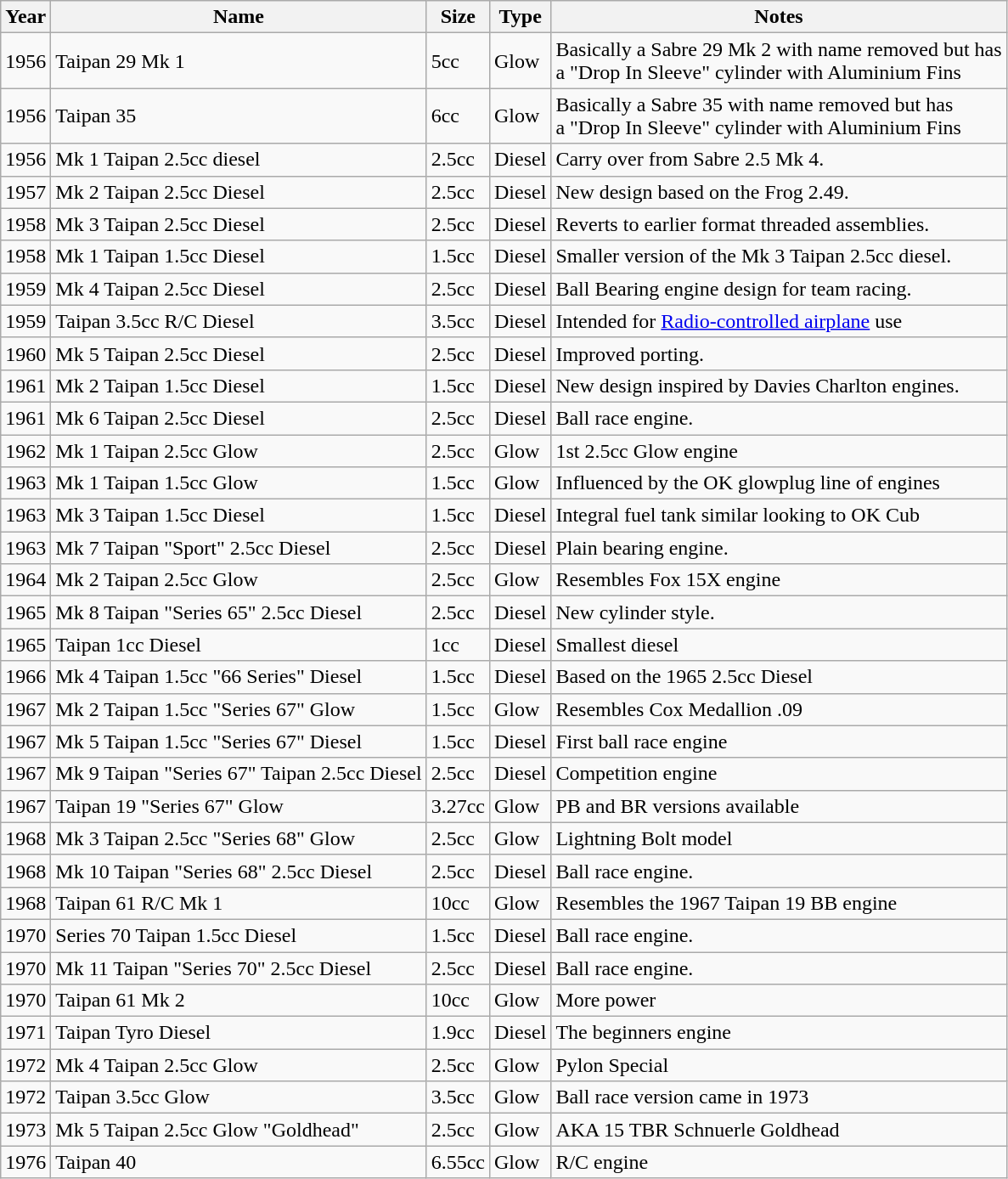<table class="sortable wikitable">
<tr>
<th>Year</th>
<th>Name</th>
<th>Size</th>
<th>Type</th>
<th>Notes</th>
</tr>
<tr>
<td>1956</td>
<td>Taipan 29 Mk 1</td>
<td>5cc</td>
<td>Glow</td>
<td>Basically a Sabre 29 Mk 2 with name removed but has<br>a "Drop In Sleeve" cylinder with Aluminium Fins</td>
</tr>
<tr>
<td>1956</td>
<td>Taipan 35</td>
<td>6cc</td>
<td>Glow</td>
<td>Basically a Sabre 35 with name removed but has<br>a "Drop In Sleeve" cylinder with Aluminium Fins</td>
</tr>
<tr>
<td>1956</td>
<td>Mk 1 Taipan 2.5cc diesel</td>
<td>2.5cc</td>
<td>Diesel</td>
<td>Carry over from Sabre 2.5 Mk 4.</td>
</tr>
<tr>
<td>1957</td>
<td>Mk 2 Taipan 2.5cc Diesel</td>
<td>2.5cc</td>
<td>Diesel</td>
<td>New design based on the Frog 2.49.</td>
</tr>
<tr>
<td>1958</td>
<td>Mk 3 Taipan 2.5cc Diesel</td>
<td>2.5cc</td>
<td>Diesel</td>
<td>Reverts to earlier format threaded assemblies.</td>
</tr>
<tr>
<td>1958</td>
<td>Mk 1 Taipan 1.5cc Diesel</td>
<td>1.5cc</td>
<td>Diesel</td>
<td>Smaller version of the Mk 3 Taipan 2.5cc diesel.</td>
</tr>
<tr>
<td>1959</td>
<td>Mk 4 Taipan 2.5cc Diesel</td>
<td>2.5cc</td>
<td>Diesel</td>
<td>Ball Bearing engine design for team racing.</td>
</tr>
<tr>
<td>1959</td>
<td>Taipan 3.5cc R/C Diesel</td>
<td>3.5cc</td>
<td>Diesel</td>
<td>Intended for <a href='#'>Radio-controlled airplane</a> use</td>
</tr>
<tr>
<td>1960</td>
<td>Mk 5 Taipan 2.5cc Diesel</td>
<td>2.5cc</td>
<td>Diesel</td>
<td>Improved porting.</td>
</tr>
<tr>
<td>1961</td>
<td>Mk 2 Taipan 1.5cc Diesel</td>
<td>1.5cc</td>
<td>Diesel</td>
<td>New design inspired by Davies Charlton engines.</td>
</tr>
<tr>
<td>1961</td>
<td>Mk 6 Taipan 2.5cc Diesel</td>
<td>2.5cc</td>
<td>Diesel</td>
<td>Ball race engine.</td>
</tr>
<tr>
<td>1962</td>
<td>Mk 1 Taipan 2.5cc Glow</td>
<td>2.5cc</td>
<td>Glow</td>
<td>1st 2.5cc Glow engine</td>
</tr>
<tr>
<td>1963</td>
<td>Mk 1 Taipan 1.5cc Glow</td>
<td>1.5cc</td>
<td>Glow</td>
<td>Influenced by the OK glowplug line of engines</td>
</tr>
<tr>
<td>1963</td>
<td>Mk 3 Taipan 1.5cc Diesel</td>
<td>1.5cc</td>
<td>Diesel</td>
<td>Integral fuel tank similar looking to OK Cub</td>
</tr>
<tr>
<td>1963</td>
<td>Mk 7 Taipan "Sport" 2.5cc Diesel</td>
<td>2.5cc</td>
<td>Diesel</td>
<td>Plain bearing engine.</td>
</tr>
<tr>
<td>1964</td>
<td>Mk 2 Taipan 2.5cc Glow</td>
<td>2.5cc</td>
<td>Glow</td>
<td>Resembles Fox 15X engine</td>
</tr>
<tr>
<td>1965</td>
<td>Mk 8 Taipan "Series 65" 2.5cc Diesel</td>
<td>2.5cc</td>
<td>Diesel</td>
<td>New cylinder style.</td>
</tr>
<tr>
<td>1965</td>
<td>Taipan 1cc Diesel</td>
<td>1cc</td>
<td>Diesel</td>
<td>Smallest diesel</td>
</tr>
<tr>
<td>1966</td>
<td>Mk 4 Taipan 1.5cc "66 Series" Diesel</td>
<td>1.5cc</td>
<td>Diesel</td>
<td>Based on the 1965 2.5cc Diesel</td>
</tr>
<tr>
<td>1967</td>
<td>Mk 2 Taipan 1.5cc "Series 67" Glow</td>
<td>1.5cc</td>
<td>Glow</td>
<td>Resembles Cox Medallion .09</td>
</tr>
<tr>
<td>1967</td>
<td>Mk 5 Taipan 1.5cc "Series 67" Diesel</td>
<td>1.5cc</td>
<td>Diesel</td>
<td>First ball race engine</td>
</tr>
<tr>
<td>1967</td>
<td>Mk 9 Taipan "Series 67" Taipan 2.5cc Diesel</td>
<td>2.5cc</td>
<td>Diesel</td>
<td>Competition engine</td>
</tr>
<tr>
<td>1967</td>
<td>Taipan 19 "Series 67" Glow</td>
<td>3.27cc</td>
<td>Glow</td>
<td>PB and BR versions available</td>
</tr>
<tr>
<td>1968</td>
<td>Mk 3 Taipan 2.5cc "Series 68" Glow</td>
<td>2.5cc</td>
<td>Glow</td>
<td>Lightning Bolt model</td>
</tr>
<tr>
<td>1968</td>
<td>Mk 10 Taipan "Series 68" 2.5cc Diesel</td>
<td>2.5cc</td>
<td>Diesel</td>
<td>Ball race engine.</td>
</tr>
<tr>
<td>1968</td>
<td>Taipan 61 R/C Mk 1</td>
<td>10cc</td>
<td>Glow</td>
<td>Resembles the 1967 Taipan 19 BB engine</td>
</tr>
<tr>
<td>1970</td>
<td>Series 70 Taipan 1.5cc Diesel</td>
<td>1.5cc</td>
<td>Diesel</td>
<td>Ball race engine.</td>
</tr>
<tr>
<td>1970</td>
<td>Mk 11 Taipan "Series 70" 2.5cc Diesel</td>
<td>2.5cc</td>
<td>Diesel</td>
<td>Ball race engine.</td>
</tr>
<tr>
<td>1970</td>
<td>Taipan 61 Mk 2</td>
<td>10cc</td>
<td>Glow</td>
<td>More power</td>
</tr>
<tr>
<td>1971</td>
<td>Taipan Tyro Diesel</td>
<td>1.9cc</td>
<td>Diesel</td>
<td>The beginners engine</td>
</tr>
<tr>
<td>1972</td>
<td>Mk 4 Taipan 2.5cc Glow</td>
<td>2.5cc</td>
<td>Glow</td>
<td>Pylon Special</td>
</tr>
<tr>
<td>1972</td>
<td>Taipan 3.5cc Glow</td>
<td>3.5cc</td>
<td>Glow</td>
<td>Ball race version came in 1973</td>
</tr>
<tr>
<td>1973</td>
<td>Mk 5 Taipan 2.5cc Glow "Goldhead"</td>
<td>2.5cc</td>
<td>Glow</td>
<td>AKA 15 TBR Schnuerle Goldhead</td>
</tr>
<tr>
<td>1976</td>
<td>Taipan 40</td>
<td>6.55cc</td>
<td>Glow</td>
<td>R/C engine</td>
</tr>
</table>
